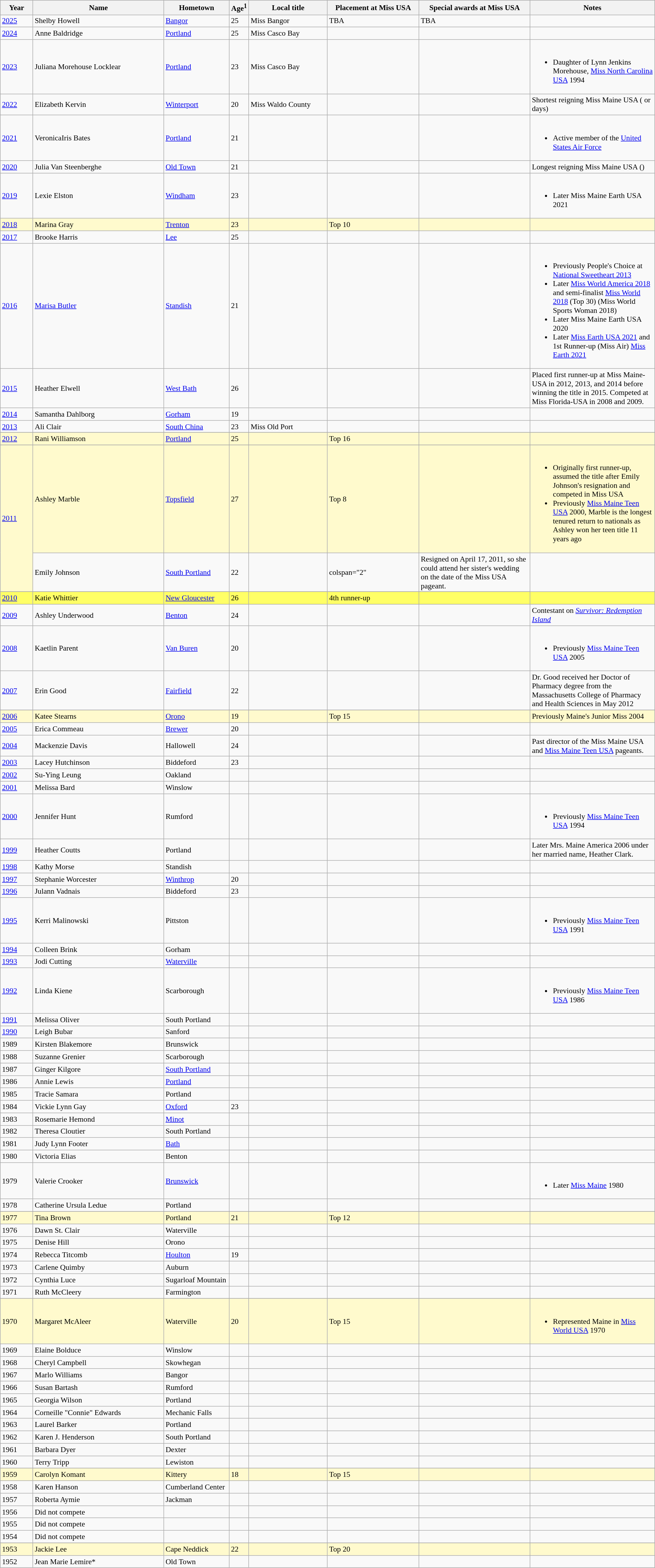<table class="wikitable"style="font-size:90%;">
<tr bgcolor="#efefef">
<th width=5%>Year</th>
<th width=20%>Name</th>
<th width=10%>Hometown</th>
<th width=3%>Age<sup>1</sup></th>
<th width=12%>Local title</th>
<th width=14%>Placement at Miss USA</th>
<th width=17%>Special awards at Miss USA</th>
<th width=31%>Notes</th>
</tr>
<tr>
<td><a href='#'>2025</a></td>
<td>Shelby Howell</td>
<td><a href='#'>Bangor</a></td>
<td>25</td>
<td>Miss Bangor</td>
<td>TBA</td>
<td>TBA</td>
<td></td>
</tr>
<tr>
<td><a href='#'>2024</a></td>
<td>Anne Baldridge</td>
<td><a href='#'>Portland</a></td>
<td>25</td>
<td>Miss Casco Bay</td>
<td></td>
<td></td>
<td></td>
</tr>
<tr>
<td><a href='#'>2023</a></td>
<td>Juliana Morehouse Locklear</td>
<td><a href='#'>Portland</a></td>
<td>23</td>
<td>Miss Casco Bay</td>
<td></td>
<td></td>
<td><br><ul><li>Daughter of Lynn Jenkins Morehouse, <a href='#'>Miss North Carolina USA</a> 1994</li></ul></td>
</tr>
<tr>
<td><a href='#'>2022</a></td>
<td>Elizabeth Kervin</td>
<td><a href='#'>Winterport</a></td>
<td>20</td>
<td>Miss Waldo County</td>
<td></td>
<td></td>
<td>Shortest reigning Miss Maine USA ( or  days)</td>
</tr>
<tr>
<td><a href='#'>2021</a></td>
<td>VeronicaIris Bates</td>
<td><a href='#'>Portland</a></td>
<td>21</td>
<td></td>
<td></td>
<td></td>
<td><br><ul><li>Active member of the <a href='#'>United States Air Force</a></li></ul></td>
</tr>
<tr>
<td><a href='#'>2020</a></td>
<td>Julia Van Steenberghe</td>
<td><a href='#'>Old Town</a></td>
<td>21</td>
<td></td>
<td></td>
<td></td>
<td>Longest reigning Miss Maine USA ()</td>
</tr>
<tr>
<td><a href='#'>2019</a></td>
<td>Lexie Elston</td>
<td><a href='#'>Windham</a></td>
<td>23</td>
<td></td>
<td></td>
<td></td>
<td><br><ul><li>Later Miss Maine Earth USA 2021</li></ul></td>
</tr>
<tr style="background-color:#FFFACD;">
<td><a href='#'>2018</a></td>
<td>Marina Gray</td>
<td><a href='#'>Trenton</a></td>
<td>23</td>
<td></td>
<td>Top 10</td>
<td></td>
<td></td>
</tr>
<tr>
<td><a href='#'>2017</a></td>
<td>Brooke Harris</td>
<td><a href='#'>Lee</a></td>
<td>25</td>
<td></td>
<td></td>
<td></td>
<td></td>
</tr>
<tr>
<td><a href='#'>2016</a></td>
<td><a href='#'>Marisa Butler</a></td>
<td><a href='#'>Standish</a></td>
<td>21</td>
<td></td>
<td></td>
<td></td>
<td><br><ul><li>Previously People's Choice at <a href='#'>National Sweetheart 2013</a></li><li>Later <a href='#'>Miss World America 2018</a> and semi-finalist <a href='#'>Miss World 2018</a> (Top 30) (Miss World Sports Woman 2018)</li><li>Later Miss Maine Earth USA 2020</li><li>Later <a href='#'>Miss Earth USA 2021</a> and 1st Runner-up (Miss Air) <a href='#'>Miss Earth 2021</a></li></ul></td>
</tr>
<tr>
<td><a href='#'>2015</a></td>
<td>Heather Elwell</td>
<td><a href='#'>West Bath</a></td>
<td>26</td>
<td></td>
<td></td>
<td></td>
<td>Placed first runner-up at Miss Maine-USA in 2012, 2013, and 2014 before winning the title in 2015. Competed at Miss Florida-USA in 2008 and 2009.</td>
</tr>
<tr>
<td><a href='#'>2014</a></td>
<td>Samantha Dahlborg</td>
<td><a href='#'>Gorham</a></td>
<td>19</td>
<td></td>
<td></td>
<td></td>
<td></td>
</tr>
<tr>
<td><a href='#'>2013</a></td>
<td>Ali Clair</td>
<td><a href='#'>South China</a></td>
<td>23</td>
<td>Miss Old Port</td>
<td></td>
<td></td>
<td></td>
</tr>
<tr>
</tr>
<tr style="background-color:#FFFACD;">
<td><a href='#'>2012</a></td>
<td>Rani Williamson</td>
<td><a href='#'>Portland</a></td>
<td>25</td>
<td></td>
<td>Top 16</td>
<td></td>
<td></td>
</tr>
<tr>
</tr>
<tr style="background-color:#FFFACD;">
<td rowspan=2><a href='#'>2011</a></td>
<td>Ashley Marble</td>
<td><a href='#'>Topsfield</a></td>
<td>27</td>
<td></td>
<td>Top 8</td>
<td></td>
<td><br><ul><li>Originally first runner-up, assumed the title after Emily Johnson's resignation and competed in Miss USA</li><li>Previously <a href='#'>Miss Maine Teen USA</a> 2000, Marble is the longest tenured return to nationals as Ashley won her teen title 11 years ago</li></ul></td>
</tr>
<tr>
<td>Emily Johnson</td>
<td><a href='#'>South Portland</a></td>
<td>22</td>
<td></td>
<td>colspan="2" </td>
<td>Resigned on April 17, 2011, so she could attend her sister's wedding on the date of the Miss USA pageant.</td>
</tr>
<tr>
</tr>
<tr style="background-color:#FFFF66;">
<td><a href='#'>2010</a></td>
<td>Katie Whittier</td>
<td><a href='#'>New Gloucester</a></td>
<td>26</td>
<td></td>
<td>4th runner-up</td>
<td></td>
<td></td>
</tr>
<tr>
<td><a href='#'>2009</a></td>
<td>Ashley Underwood</td>
<td><a href='#'>Benton</a></td>
<td>24</td>
<td></td>
<td></td>
<td></td>
<td>Contestant on <em><a href='#'>Survivor: Redemption Island</a></em></td>
</tr>
<tr>
<td><a href='#'>2008</a></td>
<td>Kaetlin Parent</td>
<td><a href='#'>Van Buren</a></td>
<td>20</td>
<td></td>
<td></td>
<td></td>
<td><br><ul><li>Previously <a href='#'>Miss Maine Teen USA</a> 2005</li></ul></td>
</tr>
<tr>
<td><a href='#'>2007</a></td>
<td>Erin Good</td>
<td><a href='#'>Fairfield</a></td>
<td>22</td>
<td></td>
<td></td>
<td></td>
<td>Dr. Good received her Doctor of Pharmacy degree from the Massachusetts College of Pharmacy and Health Sciences in May 2012</td>
</tr>
<tr>
</tr>
<tr style="background-color:#FFFACD;">
<td><a href='#'>2006</a></td>
<td>Katee Stearns</td>
<td><a href='#'>Orono</a></td>
<td>19</td>
<td></td>
<td>Top 15</td>
<td></td>
<td>Previously Maine's Junior Miss 2004</td>
</tr>
<tr>
<td><a href='#'>2005</a></td>
<td>Erica Commeau</td>
<td><a href='#'>Brewer</a></td>
<td>20</td>
<td></td>
<td></td>
<td></td>
<td></td>
</tr>
<tr>
<td><a href='#'>2004</a></td>
<td>Mackenzie Davis</td>
<td>Hallowell</td>
<td>24</td>
<td></td>
<td></td>
<td></td>
<td>Past director of the Miss Maine USA and <a href='#'>Miss Maine Teen USA</a> pageants.</td>
</tr>
<tr>
<td><a href='#'>2003</a></td>
<td>Lacey Hutchinson</td>
<td>Biddeford</td>
<td>23</td>
<td></td>
<td></td>
<td></td>
<td></td>
</tr>
<tr>
<td><a href='#'>2002</a></td>
<td>Su-Ying Leung</td>
<td>Oakland</td>
<td></td>
<td></td>
<td></td>
<td></td>
<td></td>
</tr>
<tr>
<td><a href='#'>2001</a></td>
<td>Melissa Bard</td>
<td>Winslow</td>
<td></td>
<td></td>
<td></td>
<td></td>
<td></td>
</tr>
<tr>
<td><a href='#'>2000</a></td>
<td>Jennifer Hunt</td>
<td>Rumford</td>
<td></td>
<td></td>
<td></td>
<td></td>
<td><br><ul><li>Previously <a href='#'>Miss Maine Teen USA</a> 1994</li></ul></td>
</tr>
<tr>
<td><a href='#'>1999</a></td>
<td>Heather Coutts</td>
<td>Portland</td>
<td></td>
<td></td>
<td></td>
<td></td>
<td>Later Mrs. Maine America 2006 under her married name, Heather Clark.</td>
</tr>
<tr>
<td><a href='#'>1998</a></td>
<td>Kathy Morse</td>
<td>Standish</td>
<td></td>
<td></td>
<td></td>
<td></td>
<td></td>
</tr>
<tr>
<td><a href='#'>1997</a></td>
<td>Stephanie Worcester</td>
<td><a href='#'>Winthrop</a></td>
<td>20</td>
<td></td>
<td></td>
<td></td>
<td></td>
</tr>
<tr>
<td><a href='#'>1996</a></td>
<td>Julann Vadnais</td>
<td>Biddeford</td>
<td>23</td>
<td></td>
<td></td>
<td></td>
<td></td>
</tr>
<tr>
<td><a href='#'>1995</a></td>
<td>Kerri Malinowski</td>
<td>Pittston</td>
<td></td>
<td></td>
<td></td>
<td></td>
<td><br><ul><li>Previously <a href='#'>Miss Maine Teen USA</a> 1991</li></ul></td>
</tr>
<tr>
<td><a href='#'>1994</a></td>
<td>Colleen Brink</td>
<td>Gorham</td>
<td></td>
<td></td>
<td></td>
<td></td>
<td></td>
</tr>
<tr>
<td><a href='#'>1993</a></td>
<td>Jodi Cutting</td>
<td><a href='#'>Waterville</a></td>
<td></td>
<td></td>
<td></td>
<td></td>
<td></td>
</tr>
<tr>
<td><a href='#'>1992</a></td>
<td>Linda Kiene</td>
<td>Scarborough</td>
<td></td>
<td></td>
<td></td>
<td></td>
<td><br><ul><li>Previously <a href='#'>Miss Maine Teen USA</a> 1986</li></ul></td>
</tr>
<tr>
<td><a href='#'>1991</a></td>
<td>Melissa Oliver</td>
<td>South Portland</td>
<td></td>
<td></td>
<td></td>
<td></td>
<td></td>
</tr>
<tr>
<td><a href='#'>1990</a></td>
<td>Leigh Bubar</td>
<td>Sanford</td>
<td></td>
<td></td>
<td></td>
<td></td>
<td></td>
</tr>
<tr>
<td>1989</td>
<td>Kirsten Blakemore</td>
<td>Brunswick</td>
<td></td>
<td></td>
<td></td>
<td></td>
<td></td>
</tr>
<tr>
<td>1988</td>
<td>Suzanne Grenier</td>
<td>Scarborough</td>
<td></td>
<td></td>
<td></td>
<td></td>
<td></td>
</tr>
<tr>
<td>1987</td>
<td>Ginger Kilgore</td>
<td><a href='#'>South Portland</a></td>
<td></td>
<td></td>
<td></td>
<td></td>
<td></td>
</tr>
<tr>
<td>1986</td>
<td>Annie Lewis</td>
<td><a href='#'>Portland</a></td>
<td></td>
<td></td>
<td></td>
<td></td>
<td></td>
</tr>
<tr>
<td>1985</td>
<td>Tracie Samara</td>
<td>Portland</td>
<td></td>
<td></td>
<td></td>
<td></td>
<td></td>
</tr>
<tr>
<td>1984</td>
<td>Vickie Lynn Gay</td>
<td><a href='#'>Oxford</a></td>
<td>23</td>
<td></td>
<td></td>
<td></td>
<td></td>
</tr>
<tr>
<td>1983</td>
<td>Rosemarie Hemond</td>
<td><a href='#'>Minot</a></td>
<td></td>
<td></td>
<td></td>
<td></td>
<td></td>
</tr>
<tr>
<td>1982</td>
<td>Theresa Cloutier</td>
<td>South Portland</td>
<td></td>
<td></td>
<td></td>
<td></td>
<td></td>
</tr>
<tr>
<td>1981</td>
<td>Judy Lynn Footer</td>
<td><a href='#'>Bath</a></td>
<td></td>
<td></td>
<td></td>
<td></td>
<td></td>
</tr>
<tr>
<td>1980</td>
<td>Victoria Elias</td>
<td>Benton</td>
<td></td>
<td></td>
<td></td>
<td></td>
<td></td>
</tr>
<tr>
<td>1979</td>
<td>Valerie Crooker</td>
<td><a href='#'>Brunswick</a></td>
<td></td>
<td></td>
<td></td>
<td></td>
<td><br><ul><li>Later <a href='#'>Miss Maine</a> 1980</li></ul></td>
</tr>
<tr>
<td>1978</td>
<td>Catherine Ursula Ledue</td>
<td>Portland</td>
<td></td>
<td></td>
<td></td>
<td></td>
<td></td>
</tr>
<tr>
</tr>
<tr style="background-color:#FFFACD;">
<td>1977</td>
<td>Tina Brown</td>
<td>Portland</td>
<td>21</td>
<td></td>
<td>Top 12</td>
<td></td>
<td></td>
</tr>
<tr>
<td>1976</td>
<td>Dawn St. Clair</td>
<td>Waterville</td>
<td></td>
<td></td>
<td></td>
<td></td>
<td></td>
</tr>
<tr>
<td>1975</td>
<td>Denise Hill</td>
<td>Orono</td>
<td></td>
<td></td>
<td></td>
<td></td>
<td></td>
</tr>
<tr>
<td>1974</td>
<td>Rebecca Titcomb</td>
<td><a href='#'>Houlton</a></td>
<td>19</td>
<td></td>
<td></td>
<td></td>
<td></td>
</tr>
<tr>
<td>1973</td>
<td>Carlene Quimby</td>
<td>Auburn</td>
<td></td>
<td></td>
<td></td>
<td></td>
<td></td>
</tr>
<tr>
<td>1972</td>
<td>Cynthia Luce</td>
<td>Sugarloaf Mountain</td>
<td></td>
<td></td>
<td></td>
<td></td>
<td></td>
</tr>
<tr>
<td>1971</td>
<td>Ruth McCleery</td>
<td>Farmington</td>
<td></td>
<td></td>
<td></td>
<td></td>
<td></td>
</tr>
<tr>
</tr>
<tr style="background-color:#FFFACD;">
<td>1970</td>
<td>Margaret McAleer</td>
<td>Waterville</td>
<td>20</td>
<td></td>
<td>Top 15</td>
<td></td>
<td><br><ul><li>Represented Maine in <a href='#'>Miss World USA</a> 1970</li></ul></td>
</tr>
<tr>
<td>1969</td>
<td>Elaine Bolduce</td>
<td>Winslow</td>
<td></td>
<td></td>
<td></td>
<td></td>
<td></td>
</tr>
<tr>
<td>1968</td>
<td>Cheryl Campbell</td>
<td>Skowhegan</td>
<td></td>
<td></td>
<td></td>
<td></td>
<td></td>
</tr>
<tr>
<td>1967</td>
<td>Marlo Williams</td>
<td>Bangor</td>
<td></td>
<td></td>
<td></td>
<td></td>
<td></td>
</tr>
<tr>
<td>1966</td>
<td>Susan Bartash</td>
<td>Rumford</td>
<td></td>
<td></td>
<td></td>
<td></td>
<td></td>
</tr>
<tr>
<td>1965</td>
<td>Georgia Wilson</td>
<td>Portland</td>
<td></td>
<td></td>
<td></td>
<td></td>
<td></td>
</tr>
<tr>
<td>1964</td>
<td>Corneille "Connie" Edwards</td>
<td>Mechanic Falls</td>
<td></td>
<td></td>
<td></td>
<td></td>
<td></td>
</tr>
<tr>
<td>1963</td>
<td>Laurel Barker</td>
<td>Portland</td>
<td></td>
<td></td>
<td></td>
<td></td>
<td></td>
</tr>
<tr>
<td>1962</td>
<td>Karen J. Henderson</td>
<td>South Portland</td>
<td></td>
<td></td>
<td></td>
<td></td>
<td></td>
</tr>
<tr>
<td>1961</td>
<td>Barbara Dyer</td>
<td>Dexter</td>
<td></td>
<td></td>
<td></td>
<td></td>
<td></td>
</tr>
<tr>
<td>1960</td>
<td>Terry Tripp</td>
<td>Lewiston</td>
<td></td>
<td></td>
<td></td>
<td></td>
<td></td>
</tr>
<tr>
</tr>
<tr style="background-color:#FFFACD;">
<td>1959</td>
<td>Carolyn Komant</td>
<td>Kittery</td>
<td>18</td>
<td></td>
<td>Top 15</td>
<td></td>
<td></td>
</tr>
<tr>
<td>1958</td>
<td>Karen Hanson</td>
<td>Cumberland Center</td>
<td></td>
<td></td>
<td></td>
<td></td>
<td></td>
</tr>
<tr>
<td>1957</td>
<td>Roberta Aymie</td>
<td>Jackman</td>
<td></td>
<td></td>
<td></td>
<td></td>
<td></td>
</tr>
<tr>
<td>1956</td>
<td>Did not compete</td>
<td></td>
<td></td>
<td></td>
<td></td>
<td></td>
<td></td>
</tr>
<tr>
<td>1955</td>
<td>Did not compete</td>
<td></td>
<td></td>
<td></td>
<td></td>
<td></td>
<td></td>
</tr>
<tr>
<td>1954</td>
<td>Did not compete</td>
<td></td>
<td></td>
<td></td>
<td></td>
<td></td>
<td></td>
</tr>
<tr>
</tr>
<tr style="background-color:#FFFACD;">
<td>1953</td>
<td>Jackie Lee</td>
<td>Cape Neddick</td>
<td>22</td>
<td></td>
<td>Top 20</td>
<td></td>
<td></td>
</tr>
<tr>
<td>1952</td>
<td>Jean Marie Lemire*</td>
<td>Old Town</td>
<td></td>
<td></td>
<td></td>
<td></td>
<td></td>
</tr>
</table>
